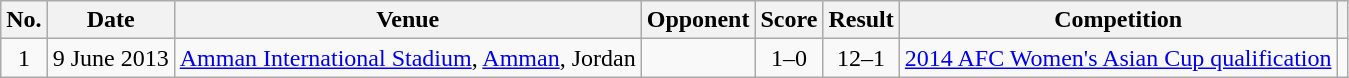<table class="wikitable sortable">
<tr>
<th scope="col">No.</th>
<th scope="col">Date</th>
<th scope="col">Venue</th>
<th scope="col">Opponent</th>
<th scope="col">Score</th>
<th scope="col">Result</th>
<th scope="col">Competition</th>
<th scope="col" class="unsortable"></th>
</tr>
<tr>
<td align="center">1</td>
<td>9 June 2013</td>
<td><a href='#'>Amman International Stadium</a>, <a href='#'>Amman</a>, Jordan</td>
<td></td>
<td align="center">1–0</td>
<td align="center">12–1</td>
<td><a href='#'>2014 AFC Women's Asian Cup qualification</a></td>
<td></td>
</tr>
</table>
